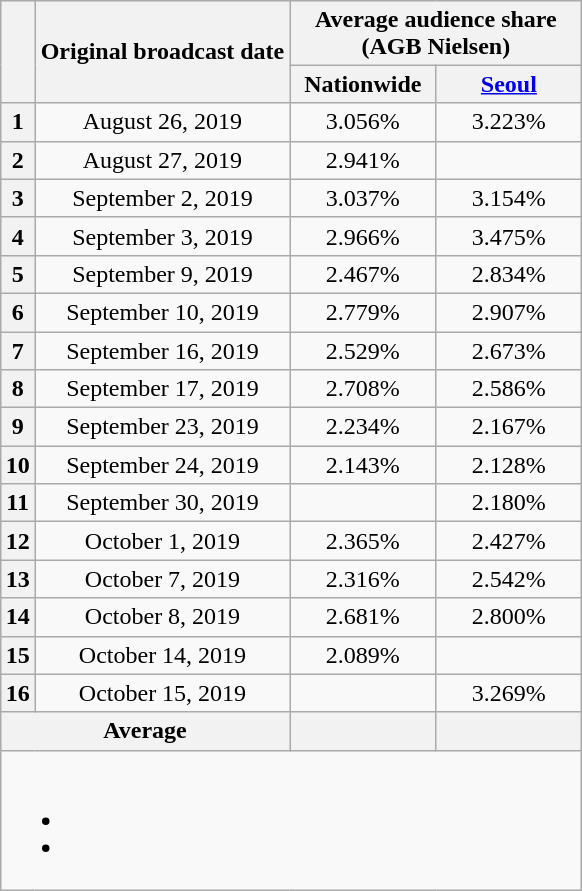<table class="wikitable" style="text-align:center;max-width:450px; margin-left: auto; margin-right: auto; border: none;">
<tr>
</tr>
<tr>
<th rowspan="2"></th>
<th rowspan="2">Original broadcast date</th>
<th colspan="2">Average audience share<br>(AGB Nielsen)</th>
</tr>
<tr>
<th width="90">Nationwide</th>
<th width="90"><a href='#'>Seoul</a></th>
</tr>
<tr>
<th>1</th>
<td>August 26, 2019</td>
<td>3.056%</td>
<td>3.223%</td>
</tr>
<tr>
<th>2</th>
<td>August 27, 2019</td>
<td>2.941%</td>
<td></td>
</tr>
<tr>
<th>3</th>
<td>September 2, 2019</td>
<td>3.037%</td>
<td>3.154%</td>
</tr>
<tr>
<th>4</th>
<td>September 3, 2019</td>
<td>2.966%</td>
<td>3.475%</td>
</tr>
<tr>
<th>5</th>
<td>September 9, 2019</td>
<td>2.467%</td>
<td>2.834%</td>
</tr>
<tr>
<th>6</th>
<td>September 10, 2019</td>
<td>2.779%</td>
<td>2.907%</td>
</tr>
<tr>
<th>7</th>
<td>September 16, 2019</td>
<td>2.529%</td>
<td>2.673%</td>
</tr>
<tr>
<th>8</th>
<td>September 17, 2019</td>
<td>2.708%</td>
<td>2.586%</td>
</tr>
<tr>
<th>9</th>
<td>September 23, 2019</td>
<td>2.234%</td>
<td>2.167%</td>
</tr>
<tr>
<th>10</th>
<td>September 24, 2019</td>
<td>2.143%</td>
<td>2.128%</td>
</tr>
<tr>
<th>11</th>
<td>September 30, 2019</td>
<td></td>
<td>2.180%</td>
</tr>
<tr>
<th>12</th>
<td>October 1, 2019</td>
<td>2.365%</td>
<td>2.427%</td>
</tr>
<tr>
<th>13</th>
<td>October 7, 2019</td>
<td>2.316%</td>
<td>2.542%</td>
</tr>
<tr>
<th>14</th>
<td>October 8, 2019</td>
<td>2.681%</td>
<td>2.800%</td>
</tr>
<tr>
<th>15</th>
<td>October 14, 2019</td>
<td>2.089%</td>
<td></td>
</tr>
<tr>
<th>16</th>
<td>October 15, 2019</td>
<td></td>
<td>3.269%</td>
</tr>
<tr>
<th colspan="2">Average</th>
<th></th>
<th></th>
</tr>
<tr>
<td colspan="6"><br><ul><li></li><li></li></ul></td>
</tr>
</table>
